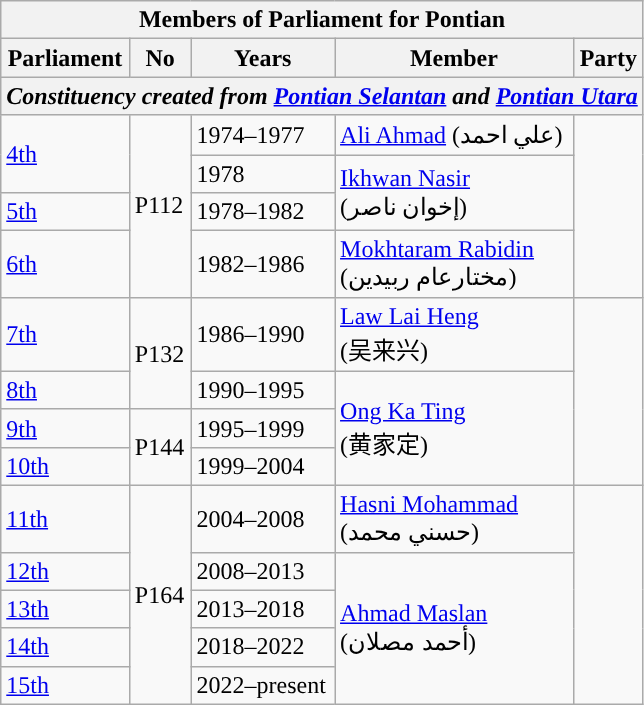<table class=wikitable>
<tr>
<th colspan="5">Members of Parliament for Pontian</th>
</tr>
<tr>
<th>Parliament</th>
<th>No</th>
<th>Years</th>
<th>Member</th>
<th>Party</th>
</tr>
<tr>
<th colspan="5" align="center"><em>Constituency created from <a href='#'>Pontian Selantan</a> and <a href='#'>Pontian Utara</a></em></th>
</tr>
<tr>
<td rowspan=2><a href='#'>4th</a></td>
<td rowspan="4">P112</td>
<td>1974–1977</td>
<td><a href='#'>Ali Ahmad</a> (علي احمد)</td>
<td rowspan="4"></td>
</tr>
<tr>
<td>1978</td>
<td rowspan=2><a href='#'>Ikhwan Nasir</a> <br> (إخوان ناصر)</td>
</tr>
<tr>
<td><a href='#'>5th</a></td>
<td>1978–1982</td>
</tr>
<tr>
<td><a href='#'>6th</a></td>
<td>1982–1986</td>
<td><a href='#'>Mokhtaram Rabidin</a> <br> (مختارعام ربيدين)</td>
</tr>
<tr>
<td><a href='#'>7th</a></td>
<td rowspan="2">P132</td>
<td>1986–1990</td>
<td><a href='#'>Law Lai Heng</a> <br> (吴来兴)</td>
<td rowspan="4"></td>
</tr>
<tr>
<td><a href='#'>8th</a></td>
<td>1990–1995</td>
<td rowspan=3><a href='#'>Ong Ka Ting</a> <br> (黄家定)</td>
</tr>
<tr>
<td><a href='#'>9th</a></td>
<td rowspan="2">P144</td>
<td>1995–1999</td>
</tr>
<tr>
<td><a href='#'>10th</a></td>
<td>1999–2004</td>
</tr>
<tr>
<td><a href='#'>11th</a></td>
<td rowspan="5">P164</td>
<td>2004–2008</td>
<td><a href='#'>Hasni Mohammad</a> <br> (حسني محمد‎)</td>
<td rowspan="5"></td>
</tr>
<tr>
<td><a href='#'>12th</a></td>
<td>2008–2013</td>
<td rowspan=4><a href='#'>Ahmad Maslan</a> <br> (أحمد مصلان‎)</td>
</tr>
<tr>
<td><a href='#'>13th</a></td>
<td>2013–2018</td>
</tr>
<tr>
<td><a href='#'>14th</a></td>
<td>2018–2022</td>
</tr>
<tr>
<td><a href='#'>15th</a></td>
<td>2022–present</td>
</tr>
</table>
